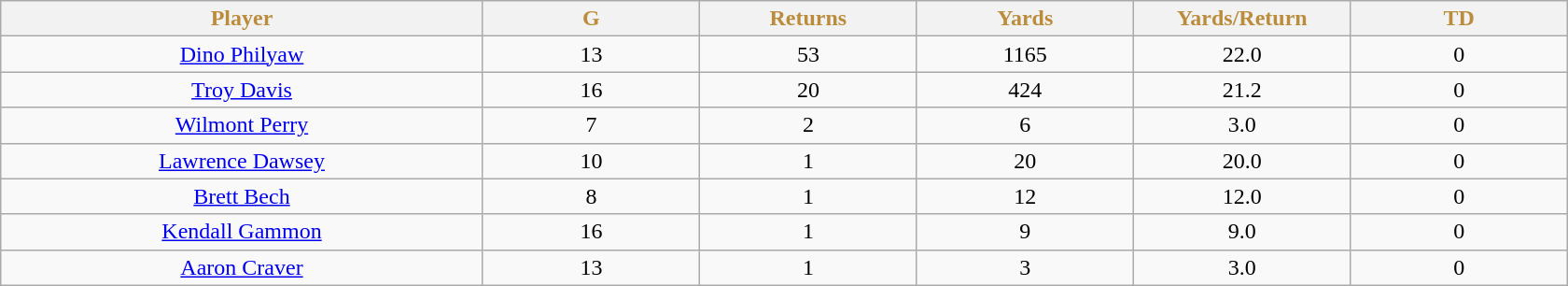<table class="wikitable">
<tr style="background:#FFFFFF; color:#BB8C3C">
<th bgcolor="#DDDDFF" width="20%">Player</th>
<th bgcolor="#DDDDFF" width="9%">G</th>
<th bgcolor="#DDDDFF" width="9%">Returns</th>
<th bgcolor="#DDDDFF" width="9%">Yards</th>
<th bgcolor="#DDDDFF" width="9%">Yards/Return</th>
<th bgcolor="#DDDDFF" width="9%">TD</th>
</tr>
<tr align="center">
<td><a href='#'>Dino Philyaw</a></td>
<td>13</td>
<td>53</td>
<td>1165</td>
<td>22.0</td>
<td>0</td>
</tr>
<tr align="center">
<td><a href='#'>Troy Davis</a></td>
<td>16</td>
<td>20</td>
<td>424</td>
<td>21.2</td>
<td>0</td>
</tr>
<tr align="center">
<td><a href='#'>Wilmont Perry</a></td>
<td>7</td>
<td>2</td>
<td>6</td>
<td>3.0</td>
<td>0</td>
</tr>
<tr align="center">
<td><a href='#'>Lawrence Dawsey</a></td>
<td>10</td>
<td>1</td>
<td>20</td>
<td>20.0</td>
<td>0</td>
</tr>
<tr align="center">
<td><a href='#'>Brett Bech</a></td>
<td>8</td>
<td>1</td>
<td>12</td>
<td>12.0</td>
<td>0</td>
</tr>
<tr align="center">
<td><a href='#'>Kendall Gammon</a></td>
<td>16</td>
<td>1</td>
<td>9</td>
<td>9.0</td>
<td>0</td>
</tr>
<tr align="center">
<td><a href='#'>Aaron Craver</a></td>
<td>13</td>
<td>1</td>
<td>3</td>
<td>3.0</td>
<td>0</td>
</tr>
</table>
